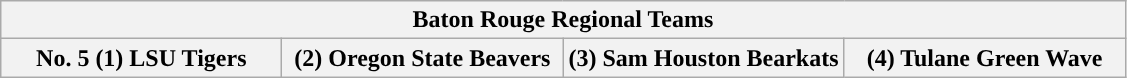<table class="wikitable">
<tr>
<th colspan=4>Baton Rouge Regional Teams</th>
</tr>
<tr>
<th style="width: 25%; ">No. 5 (1) LSU Tigers</th>
<th style="width: 25%; ">(2) Oregon State Beavers</th>
<th style="width: 25%; ">(3) Sam Houston Bearkats</th>
<th style="width: 25%; ">(4) Tulane Green Wave</th>
</tr>
</table>
